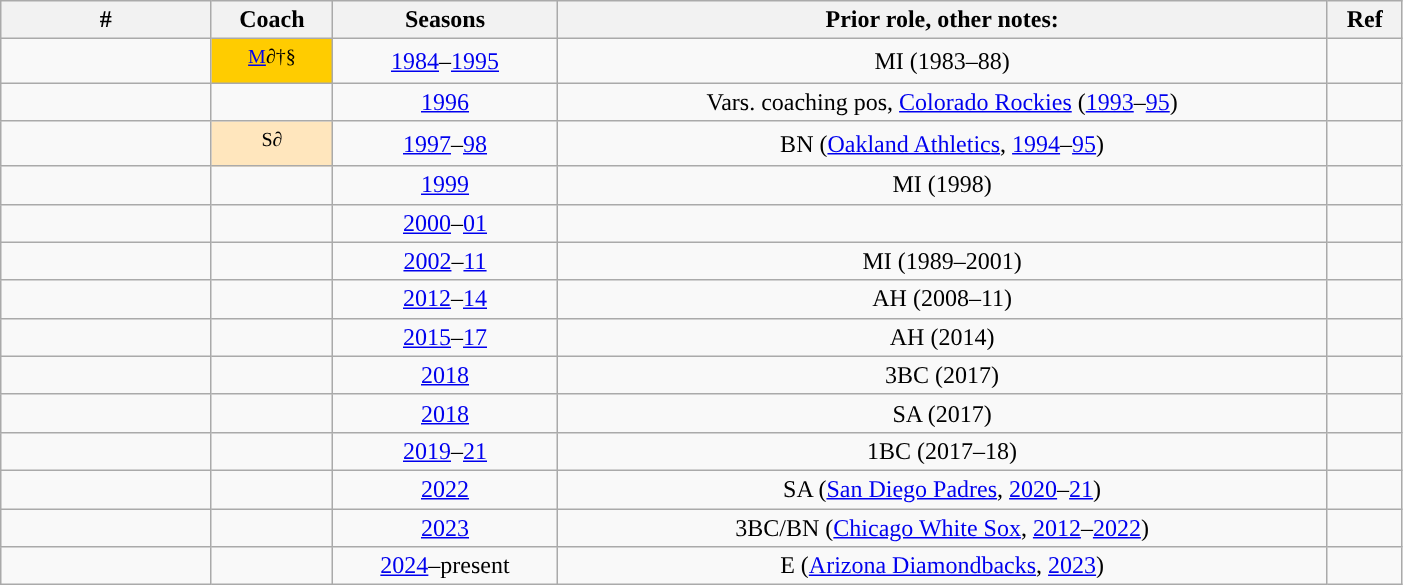<table class="wikitable sortable" style="text-align:center; width:74%">
<tr>
<th width="15%">#</th>
<th>Coach</th>
<th>Seasons</th>
<th class="unsortable">Prior role, other notes:</th>
<th class="unsortable">Ref</th>
</tr>
<tr>
<td></td>
<td style="background-color:#ffcc00"> <sup><a href='#'>M</a>∂†§</sup></td>
<td><a href='#'>1984</a>–<a href='#'>1995</a></td>
<td>MI (1983–88)</td>
<td></td>
</tr>
<tr>
<td></td>
<td></td>
<td><a href='#'>1996</a></td>
<td>Vars. coaching pos, <a href='#'>Colorado Rockies</a> (<a href='#'>1993</a>–<a href='#'>95</a>)</td>
<td></td>
</tr>
<tr>
<td></td>
<td style="background-color:#ffe6bd"> <sup>S∂</sup></td>
<td><a href='#'>1997</a>–<a href='#'>98</a></td>
<td>BN (<a href='#'>Oakland Athletics</a>, <a href='#'>1994</a>–<a href='#'>95</a>)</td>
<td></td>
</tr>
<tr>
<td></td>
<td></td>
<td><a href='#'>1999</a></td>
<td>MI (1998)</td>
<td></td>
</tr>
<tr>
<td></td>
<td></td>
<td><a href='#'>2000</a>–<a href='#'>01</a></td>
<td></td>
<td></td>
</tr>
<tr>
<td></td>
<td></td>
<td><a href='#'>2002</a>–<a href='#'>11</a></td>
<td>MI (1989–2001)</td>
<td></td>
</tr>
<tr>
<td></td>
<td></td>
<td><a href='#'>2012</a>–<a href='#'>14</a></td>
<td>AH (2008–11)</td>
<td></td>
</tr>
<tr>
<td></td>
<td></td>
<td><a href='#'>2015</a>–<a href='#'>17</a></td>
<td>AH (2014)</td>
<td></td>
</tr>
<tr>
<td></td>
<td></td>
<td><a href='#'>2018</a></td>
<td>3BC (2017)</td>
<td></td>
</tr>
<tr>
<td></td>
<td></td>
<td><a href='#'>2018</a></td>
<td>SA (2017)</td>
<td></td>
</tr>
<tr>
<td></td>
<td></td>
<td><a href='#'>2019</a>–<a href='#'>21</a></td>
<td>1BC (2017–18)</td>
<td></td>
</tr>
<tr>
<td></td>
<td></td>
<td><a href='#'>2022</a></td>
<td>SA (<a href='#'>San Diego Padres</a>, <a href='#'>2020</a>–<a href='#'>21</a>)</td>
<td></td>
</tr>
<tr>
<td></td>
<td></td>
<td><a href='#'>2023</a></td>
<td>3BC/BN (<a href='#'>Chicago White Sox</a>, <a href='#'>2012</a>–<a href='#'>2022</a>)</td>
<td></td>
</tr>
<tr>
<td></td>
<td></td>
<td><a href='#'>2024</a>–present</td>
<td>E (<a href='#'>Arizona Diamondbacks</a>, <a href='#'>2023</a>)</td>
<td></td>
</tr>
</table>
